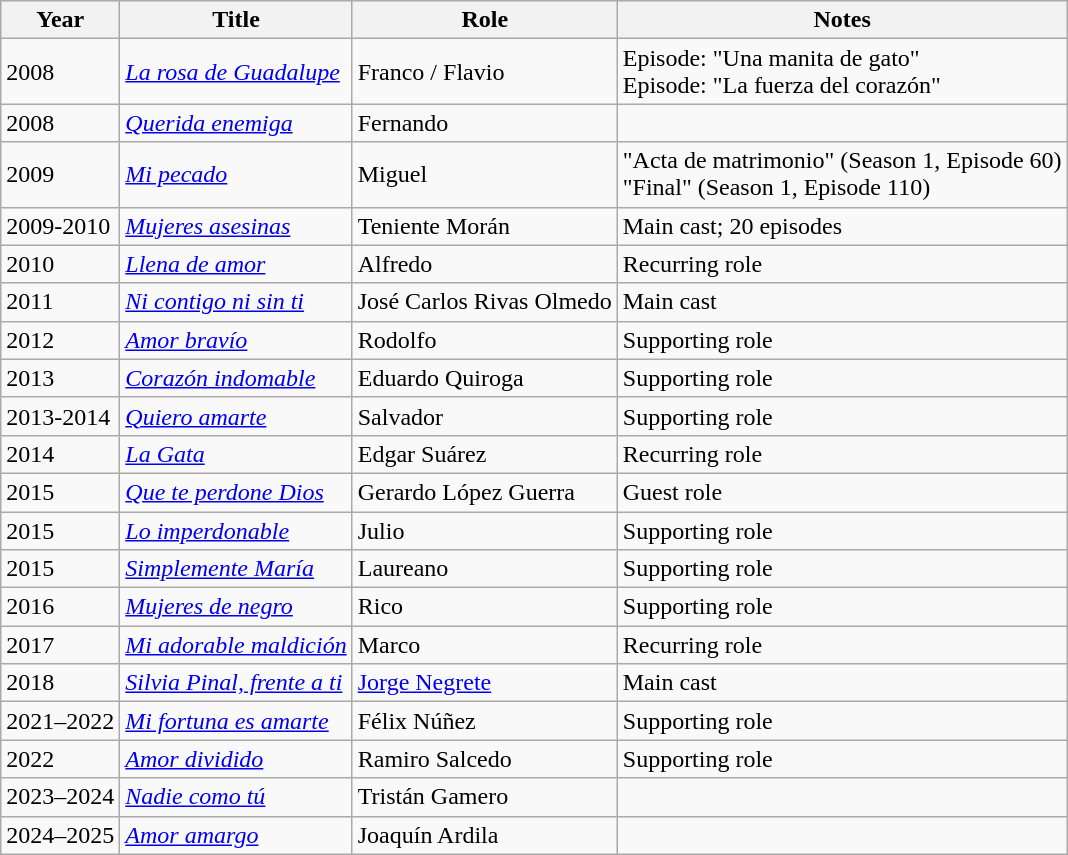<table class="wikitable sortable">
<tr>
<th>Year</th>
<th>Title</th>
<th>Role</th>
<th>Notes</th>
</tr>
<tr>
<td>2008</td>
<td><em><a href='#'>La rosa de Guadalupe</a></em></td>
<td>Franco / Flavio</td>
<td>Episode: "Una manita de gato"<br>Episode: "La fuerza del corazón"</td>
</tr>
<tr>
<td>2008</td>
<td><em><a href='#'>Querida enemiga</a></em></td>
<td>Fernando</td>
<td></td>
</tr>
<tr>
<td>2009</td>
<td><em><a href='#'>Mi pecado</a></em></td>
<td>Miguel</td>
<td>"Acta de matrimonio" (Season 1, Episode 60)<br>"Final" (Season 1, Episode 110)</td>
</tr>
<tr>
<td>2009-2010</td>
<td><em><a href='#'>Mujeres asesinas</a></em></td>
<td>Teniente Morán</td>
<td>Main cast; 20 episodes</td>
</tr>
<tr>
<td>2010</td>
<td><em><a href='#'>Llena de amor</a></em></td>
<td>Alfredo</td>
<td>Recurring role</td>
</tr>
<tr>
<td>2011</td>
<td><em><a href='#'>Ni contigo ni sin ti</a></em></td>
<td>José Carlos Rivas Olmedo</td>
<td>Main cast</td>
</tr>
<tr>
<td>2012</td>
<td><em><a href='#'>Amor bravío</a></em></td>
<td>Rodolfo</td>
<td>Supporting role</td>
</tr>
<tr>
<td>2013</td>
<td><em><a href='#'>Corazón indomable</a></em></td>
<td>Eduardo Quiroga</td>
<td>Supporting role</td>
</tr>
<tr>
<td>2013-2014</td>
<td><em><a href='#'>Quiero amarte</a></em></td>
<td>Salvador</td>
<td>Supporting role</td>
</tr>
<tr>
<td>2014</td>
<td><em><a href='#'>La Gata</a></em></td>
<td>Edgar Suárez</td>
<td>Recurring role</td>
</tr>
<tr>
<td>2015</td>
<td><em><a href='#'>Que te perdone Dios</a></em></td>
<td>Gerardo López Guerra</td>
<td>Guest role</td>
</tr>
<tr>
<td>2015</td>
<td><em><a href='#'>Lo imperdonable</a></em></td>
<td>Julio</td>
<td>Supporting role</td>
</tr>
<tr>
<td>2015</td>
<td><em><a href='#'>Simplemente María</a></em></td>
<td>Laureano</td>
<td>Supporting role</td>
</tr>
<tr>
<td>2016</td>
<td><em><a href='#'>Mujeres de negro</a></em></td>
<td>Rico</td>
<td>Supporting role</td>
</tr>
<tr>
<td>2017</td>
<td><em><a href='#'>Mi adorable maldición</a></em></td>
<td>Marco</td>
<td>Recurring role</td>
</tr>
<tr>
<td>2018</td>
<td><em><a href='#'>Silvia Pinal, frente a ti</a></em></td>
<td><a href='#'>Jorge Negrete</a></td>
<td>Main cast</td>
</tr>
<tr>
<td>2021–2022</td>
<td><em><a href='#'>Mi fortuna es amarte</a></em></td>
<td>Félix Núñez</td>
<td>Supporting role</td>
</tr>
<tr>
<td>2022</td>
<td><em><a href='#'>Amor dividido</a></em></td>
<td>Ramiro Salcedo</td>
<td>Supporting role</td>
</tr>
<tr>
<td>2023–2024</td>
<td><em><a href='#'>Nadie como tú</a></em></td>
<td>Tristán Gamero</td>
<td></td>
</tr>
<tr>
<td>2024–2025</td>
<td><em><a href='#'>Amor amargo</a></em></td>
<td>Joaquín Ardila</td>
<td></td>
</tr>
</table>
